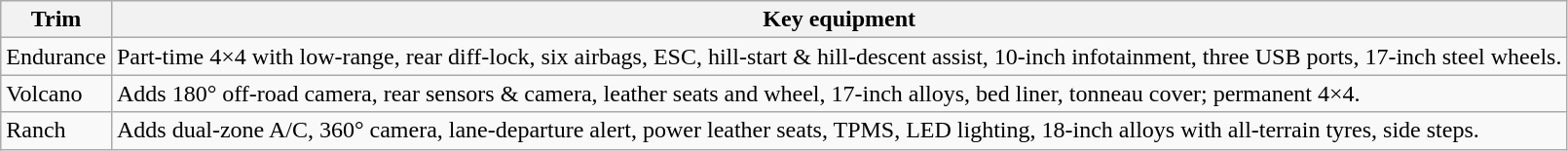<table class="wikitable">
<tr>
<th>Trim</th>
<th>Key equipment</th>
</tr>
<tr>
<td>Endurance</td>
<td>Part-time 4×4 with low-range, rear diff-lock, six airbags, ESC, hill-start & hill-descent assist, 10-inch infotainment, three USB ports, 17-inch steel wheels.</td>
</tr>
<tr>
<td>Volcano</td>
<td>Adds 180° off-road camera, rear sensors & camera, leather seats and wheel, 17-inch alloys, bed liner, tonneau cover; permanent 4×4.</td>
</tr>
<tr>
<td>Ranch</td>
<td>Adds dual-zone A/C, 360° camera, lane-departure alert, power leather seats, TPMS, LED lighting, 18-inch alloys with all-terrain tyres, side steps.</td>
</tr>
</table>
